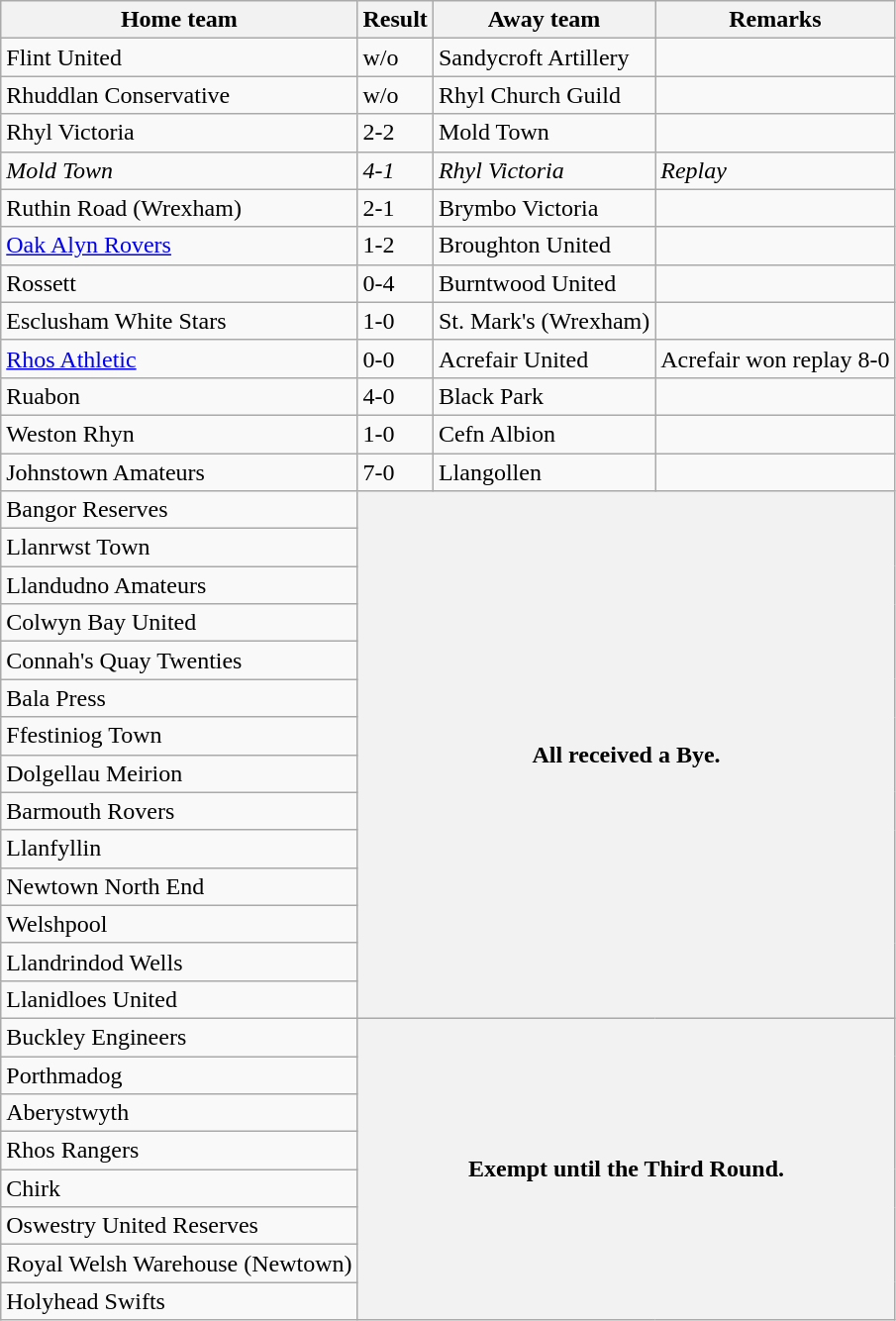<table class="wikitable">
<tr>
<th>Home team</th>
<th>Result</th>
<th>Away team</th>
<th>Remarks</th>
</tr>
<tr>
<td>Flint United</td>
<td>w/o</td>
<td>Sandycroft Artillery</td>
<td></td>
</tr>
<tr>
<td>Rhuddlan Conservative</td>
<td>w/o</td>
<td>Rhyl Church Guild</td>
<td></td>
</tr>
<tr>
<td>Rhyl Victoria</td>
<td>2-2</td>
<td>Mold Town</td>
<td></td>
</tr>
<tr>
<td><em>Mold Town</em></td>
<td><em>4-1</em></td>
<td><em>Rhyl Victoria</em></td>
<td><em>Replay</em></td>
</tr>
<tr>
<td>Ruthin Road (Wrexham)</td>
<td>2-1</td>
<td>Brymbo Victoria</td>
<td></td>
</tr>
<tr>
<td><a href='#'>Oak Alyn Rovers</a></td>
<td>1-2</td>
<td>Broughton United</td>
<td></td>
</tr>
<tr>
<td>Rossett</td>
<td>0-4</td>
<td>Burntwood United</td>
<td></td>
</tr>
<tr>
<td>Esclusham White Stars</td>
<td>1-0</td>
<td>St. Mark's (Wrexham)</td>
<td></td>
</tr>
<tr>
<td><a href='#'>Rhos Athletic</a></td>
<td>0-0</td>
<td>Acrefair United</td>
<td>Acrefair won replay 8-0</td>
</tr>
<tr>
<td>Ruabon</td>
<td>4-0</td>
<td>Black Park</td>
<td></td>
</tr>
<tr>
<td> Weston Rhyn</td>
<td>1-0</td>
<td>Cefn Albion</td>
<td></td>
</tr>
<tr>
<td>Johnstown Amateurs</td>
<td>7-0</td>
<td>Llangollen</td>
<td></td>
</tr>
<tr>
<td>Bangor Reserves</td>
<th colspan="3" rowspan="14">All received a Bye.</th>
</tr>
<tr>
<td>Llanrwst Town</td>
</tr>
<tr>
<td>Llandudno Amateurs</td>
</tr>
<tr>
<td>Colwyn Bay United</td>
</tr>
<tr>
<td>Connah's Quay Twenties</td>
</tr>
<tr>
<td>Bala Press</td>
</tr>
<tr>
<td>Ffestiniog Town</td>
</tr>
<tr>
<td>Dolgellau Meirion</td>
</tr>
<tr>
<td>Barmouth Rovers</td>
</tr>
<tr>
<td>Llanfyllin</td>
</tr>
<tr>
<td>Newtown North End</td>
</tr>
<tr>
<td>Welshpool</td>
</tr>
<tr>
<td>Llandrindod Wells</td>
</tr>
<tr>
<td>Llanidloes United</td>
</tr>
<tr>
<td>Buckley Engineers</td>
<th colspan="3" rowspan="8">Exempt until the Third Round.</th>
</tr>
<tr>
<td>Porthmadog</td>
</tr>
<tr>
<td>Aberystwyth</td>
</tr>
<tr>
<td>Rhos Rangers</td>
</tr>
<tr>
<td>Chirk</td>
</tr>
<tr>
<td> Oswestry United Reserves</td>
</tr>
<tr>
<td>Royal Welsh Warehouse (Newtown)</td>
</tr>
<tr>
<td>Holyhead Swifts</td>
</tr>
</table>
